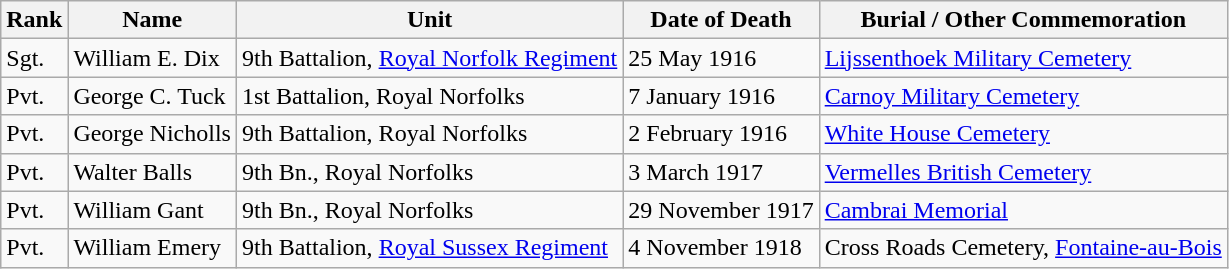<table class="wikitable">
<tr>
<th>Rank</th>
<th>Name</th>
<th>Unit</th>
<th>Date of Death</th>
<th>Burial / Other Commemoration</th>
</tr>
<tr>
<td>Sgt.</td>
<td>William E. Dix</td>
<td>9th Battalion, <a href='#'>Royal Norfolk Regiment</a></td>
<td>25 May 1916</td>
<td><a href='#'>Lijssenthoek Military Cemetery</a></td>
</tr>
<tr>
<td>Pvt.</td>
<td>George C. Tuck</td>
<td>1st Battalion, Royal Norfolks</td>
<td>7 January 1916</td>
<td><a href='#'>Carnoy Military Cemetery</a></td>
</tr>
<tr>
<td>Pvt.</td>
<td>George Nicholls</td>
<td>9th Battalion, Royal Norfolks</td>
<td>2 February 1916</td>
<td><a href='#'>White House Cemetery</a></td>
</tr>
<tr>
<td>Pvt.</td>
<td>Walter Balls</td>
<td>9th Bn., Royal Norfolks</td>
<td>3 March 1917</td>
<td><a href='#'>Vermelles British Cemetery</a></td>
</tr>
<tr>
<td>Pvt.</td>
<td>William Gant</td>
<td>9th Bn., Royal Norfolks</td>
<td>29 November 1917</td>
<td><a href='#'>Cambrai Memorial</a></td>
</tr>
<tr>
<td>Pvt.</td>
<td>William Emery</td>
<td>9th Battalion, <a href='#'>Royal Sussex Regiment</a></td>
<td>4 November 1918</td>
<td>Cross Roads Cemetery, <a href='#'>Fontaine-au-Bois</a></td>
</tr>
</table>
